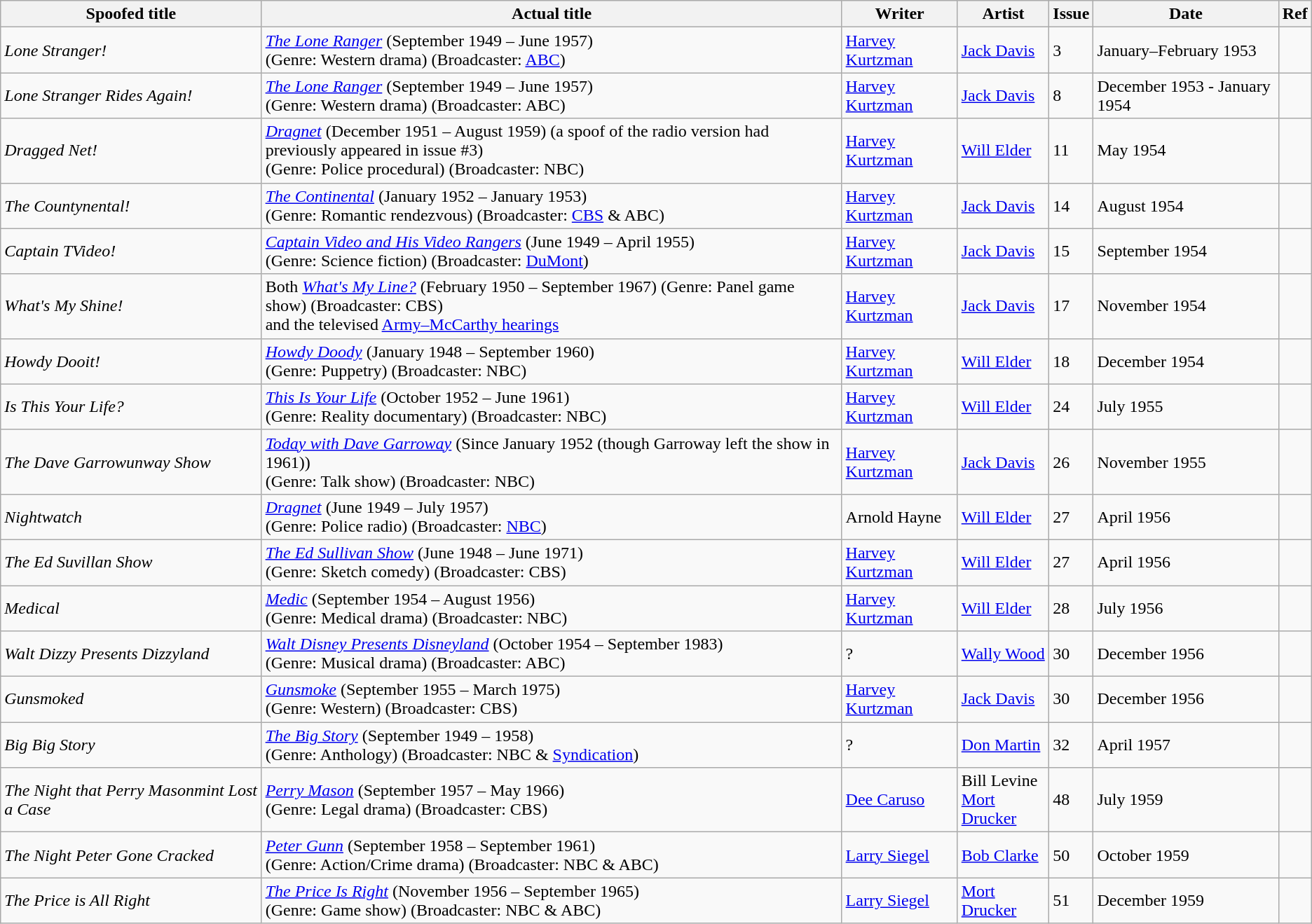<table class="wikitable sortable">
<tr>
<th><strong>Spoofed title</strong></th>
<th><strong>Actual title</strong></th>
<th><strong>Writer</strong></th>
<th><strong>Artist</strong></th>
<th><strong>Issue</strong></th>
<th><strong>Date</strong></th>
<th><strong>Ref</strong></th>
</tr>
<tr>
<td><em>Lone Stranger!</em></td>
<td><em><a href='#'>The Lone Ranger</a></em> (September 1949 – June 1957)<br>(Genre: Western drama) (Broadcaster: <a href='#'>ABC</a>)</td>
<td><a href='#'>Harvey Kurtzman</a></td>
<td><a href='#'>Jack Davis</a></td>
<td>3</td>
<td>January–February 1953</td>
<td></td>
</tr>
<tr>
<td><em>Lone Stranger Rides Again!</em></td>
<td><em><a href='#'>The Lone Ranger</a></em> (September 1949 – June 1957)<br>(Genre: Western drama) (Broadcaster: ABC)</td>
<td><a href='#'>Harvey Kurtzman</a></td>
<td><a href='#'>Jack Davis</a></td>
<td>8</td>
<td>December 1953 - January 1954</td>
<td></td>
</tr>
<tr>
<td><em>Dragged Net!</em></td>
<td><em><a href='#'>Dragnet</a></em> (December 1951 – August 1959) (a spoof of the radio version had previously appeared in issue #3)<br>(Genre: Police procedural) (Broadcaster: NBC)</td>
<td><a href='#'>Harvey Kurtzman</a></td>
<td><a href='#'>Will Elder</a></td>
<td>11</td>
<td>May 1954</td>
<td></td>
</tr>
<tr>
<td><em>The Countynental! </em></td>
<td><em><a href='#'>The Continental</a></em> (January 1952 – January 1953)<br>(Genre: Romantic rendezvous) (Broadcaster: <a href='#'>CBS</a> & ABC)</td>
<td><a href='#'>Harvey Kurtzman</a></td>
<td><a href='#'>Jack Davis</a></td>
<td>14</td>
<td>August 1954</td>
<td></td>
</tr>
<tr>
<td><em>Captain TVideo!</em></td>
<td><em><a href='#'>Captain Video and His Video Rangers</a></em> (June 1949 – April 1955)<br>(Genre: Science fiction) (Broadcaster: <a href='#'>DuMont</a>)</td>
<td><a href='#'>Harvey Kurtzman</a></td>
<td><a href='#'>Jack Davis</a></td>
<td>15</td>
<td>September 1954</td>
<td></td>
</tr>
<tr>
<td><em>What's My Shine!</em></td>
<td>Both <em><a href='#'>What's My Line?</a></em> (February 1950 – September 1967) (Genre: Panel game show) (Broadcaster: CBS)<br>and the televised <a href='#'>Army–McCarthy hearings</a></td>
<td><a href='#'>Harvey Kurtzman</a></td>
<td><a href='#'>Jack Davis</a></td>
<td>17</td>
<td>November 1954</td>
<td></td>
</tr>
<tr>
<td><em>Howdy Dooit!</em></td>
<td><em><a href='#'>Howdy Doody</a></em> (January 1948 – September 1960)<br>(Genre: Puppetry) (Broadcaster: NBC)</td>
<td><a href='#'>Harvey Kurtzman</a></td>
<td><a href='#'>Will Elder</a></td>
<td>18</td>
<td>December 1954</td>
<td></td>
</tr>
<tr>
<td><em>Is This Your Life?</em></td>
<td><em><a href='#'>This Is Your Life</a></em> (October 1952 – June 1961)<br>(Genre: Reality documentary) (Broadcaster: NBC)</td>
<td><a href='#'>Harvey Kurtzman</a></td>
<td><a href='#'>Will Elder</a></td>
<td>24</td>
<td>July 1955</td>
<td></td>
</tr>
<tr>
<td><em>The Dave Garrowunway Show</em></td>
<td><em><a href='#'>Today with Dave Garroway</a></em> (Since January 1952 (though Garroway left the show in 1961))<br>(Genre: Talk show) (Broadcaster: NBC)</td>
<td><a href='#'>Harvey Kurtzman</a></td>
<td><a href='#'>Jack Davis</a></td>
<td>26</td>
<td>November 1955</td>
<td></td>
</tr>
<tr>
<td><em>Nightwatch</em></td>
<td><em><a href='#'>Dragnet</a></em> (June 1949 – July 1957)<br>(Genre: Police radio) (Broadcaster: <a href='#'>NBC</a>)</td>
<td>Arnold Hayne</td>
<td><a href='#'>Will Elder</a></td>
<td>27</td>
<td>April 1956</td>
<td></td>
</tr>
<tr>
<td><em>The Ed Suvillan Show</em></td>
<td><em><a href='#'>The Ed Sullivan Show</a></em> (June 1948 – June 1971)<br>(Genre: Sketch comedy) (Broadcaster: CBS)</td>
<td><a href='#'>Harvey Kurtzman</a></td>
<td><a href='#'>Will Elder</a></td>
<td>27</td>
<td>April 1956</td>
<td></td>
</tr>
<tr>
<td><em>Medical</em></td>
<td><em><a href='#'>Medic</a></em> (September 1954 – August 1956)<br>(Genre: Medical drama) (Broadcaster: NBC)</td>
<td><a href='#'>Harvey Kurtzman</a></td>
<td><a href='#'>Will Elder</a></td>
<td>28</td>
<td>July 1956</td>
<td></td>
</tr>
<tr>
<td><em>Walt Dizzy Presents Dizzyland</em></td>
<td><em><a href='#'>Walt Disney Presents Disneyland</a></em> (October 1954 – September 1983)<br>(Genre: Musical drama) (Broadcaster: ABC)</td>
<td>?</td>
<td><a href='#'>Wally Wood</a></td>
<td>30</td>
<td>December 1956</td>
<td></td>
</tr>
<tr>
<td><em>Gunsmoked</em></td>
<td><em><a href='#'>Gunsmoke</a></em> (September 1955 – March 1975)<br>(Genre: Western) (Broadcaster: CBS)</td>
<td><a href='#'>Harvey Kurtzman</a></td>
<td><a href='#'>Jack Davis</a></td>
<td>30</td>
<td>December 1956</td>
<td></td>
</tr>
<tr>
<td><em>Big Big Story</em></td>
<td><em><a href='#'>The Big Story</a></em> (September 1949 – 1958)<br>(Genre: Anthology) (Broadcaster: NBC & <a href='#'>Syndication</a>)</td>
<td>?</td>
<td><a href='#'>Don Martin</a></td>
<td>32</td>
<td>April 1957</td>
<td></td>
</tr>
<tr>
<td><em>The Night that Perry Masonmint Lost a Case</em></td>
<td><em><a href='#'>Perry Mason</a></em> (September 1957 – May 1966)<br>(Genre: Legal drama) (Broadcaster: CBS)</td>
<td><a href='#'>Dee Caruso</a></td>
<td>Bill Levine<br><a href='#'>Mort Drucker</a></td>
<td>48</td>
<td>July 1959</td>
<td></td>
</tr>
<tr>
<td><em>The Night Peter Gone Cracked</em></td>
<td><em><a href='#'>Peter Gunn</a></em> (September 1958 – September 1961)<br>(Genre: Action/Crime drama) (Broadcaster: NBC & ABC)</td>
<td><a href='#'>Larry Siegel</a></td>
<td><a href='#'>Bob Clarke</a></td>
<td>50</td>
<td>October 1959</td>
<td></td>
</tr>
<tr>
<td><em>The Price is All Right</em></td>
<td><em><a href='#'>The Price Is Right</a></em> (November 1956 – September 1965)<br>(Genre: Game show) (Broadcaster: NBC & ABC)</td>
<td><a href='#'>Larry Siegel</a></td>
<td><a href='#'>Mort Drucker</a></td>
<td>51</td>
<td>December 1959</td>
<td></td>
</tr>
</table>
